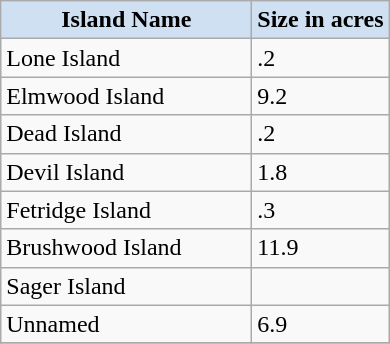<table class="wikitable sortable">
<tr>
<th style="width:10em; background-color:#CEE0F2;"><strong>Island Name</strong></th>
<th style="background-color:#CEE0F2;"><strong>Size in acres</strong></th>
</tr>
<tr>
<td>Lone Island</td>
<td>.2</td>
</tr>
<tr>
<td>Elmwood Island</td>
<td>9.2</td>
</tr>
<tr>
<td>Dead Island</td>
<td>.2</td>
</tr>
<tr>
<td>Devil Island</td>
<td>1.8</td>
</tr>
<tr>
<td>Fetridge Island</td>
<td>.3</td>
</tr>
<tr>
<td>Brushwood Island</td>
<td>11.9</td>
</tr>
<tr>
<td>Sager Island</td>
<td></td>
</tr>
<tr>
<td>Unnamed</td>
<td>6.9</td>
</tr>
<tr>
</tr>
</table>
